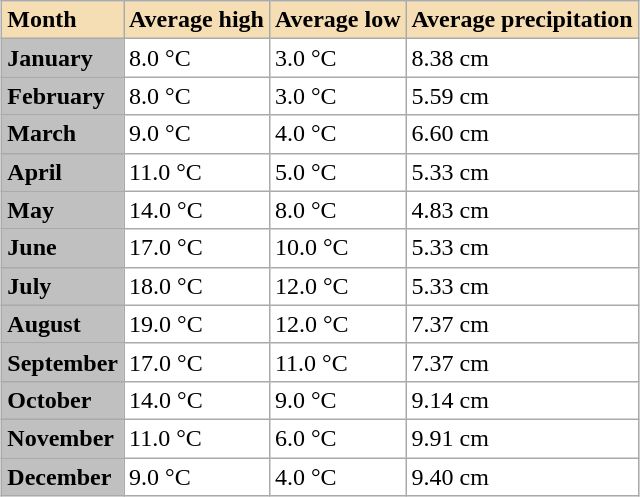<table class="wikitable" style="margin:auto;">
<tr style="background:wheat">
<td><strong>Month</strong></td>
<td><strong>Average high</strong></td>
<td><strong>Average low</strong></td>
<td><strong>Average precipitation</strong></td>
</tr>
<tr style="background:white">
<td style="background:silver"><strong>January</strong></td>
<td>8.0 °C</td>
<td>3.0 °C</td>
<td>8.38 cm</td>
</tr>
<tr style="background:white">
<td style="background:silver"><strong>February</strong></td>
<td>8.0 °C</td>
<td>3.0 °C</td>
<td>5.59 cm</td>
</tr>
<tr style="background:white">
<td style="background:silver"><strong>March</strong></td>
<td>9.0 °C</td>
<td>4.0 °C</td>
<td>6.60 cm</td>
</tr>
<tr style="background:white">
<td style="background:silver"><strong>April</strong></td>
<td>11.0 °C</td>
<td>5.0 °C</td>
<td>5.33 cm</td>
</tr>
<tr style="background:white">
<td style="background:silver"><strong>May</strong></td>
<td>14.0 °C</td>
<td>8.0 °C</td>
<td>4.83 cm</td>
</tr>
<tr style="background:white">
<td style="background:silver"><strong>June</strong></td>
<td>17.0 °C</td>
<td>10.0 °C</td>
<td>5.33 cm</td>
</tr>
<tr style="background:white">
<td style="background:silver"><strong>July</strong></td>
<td>18.0 °C</td>
<td>12.0 °C</td>
<td>5.33 cm</td>
</tr>
<tr style="background:white">
<td style="background:silver"><strong>August</strong></td>
<td>19.0 °C</td>
<td>12.0 °C</td>
<td>7.37 cm</td>
</tr>
<tr style="background:white">
<td style="background:silver"><strong>September</strong></td>
<td>17.0 °C</td>
<td>11.0 °C</td>
<td>7.37 cm</td>
</tr>
<tr style="background:white">
<td style="background:silver"><strong>October</strong></td>
<td>14.0 °C</td>
<td>9.0 °C</td>
<td>9.14 cm</td>
</tr>
<tr style="background:white">
<td style="background:silver"><strong>November</strong></td>
<td>11.0 °C</td>
<td>6.0 °C</td>
<td>9.91 cm</td>
</tr>
<tr style="background:white">
<td style="background:silver"><strong>December</strong></td>
<td>9.0 °C</td>
<td>4.0 °C</td>
<td>9.40 cm</td>
</tr>
</table>
